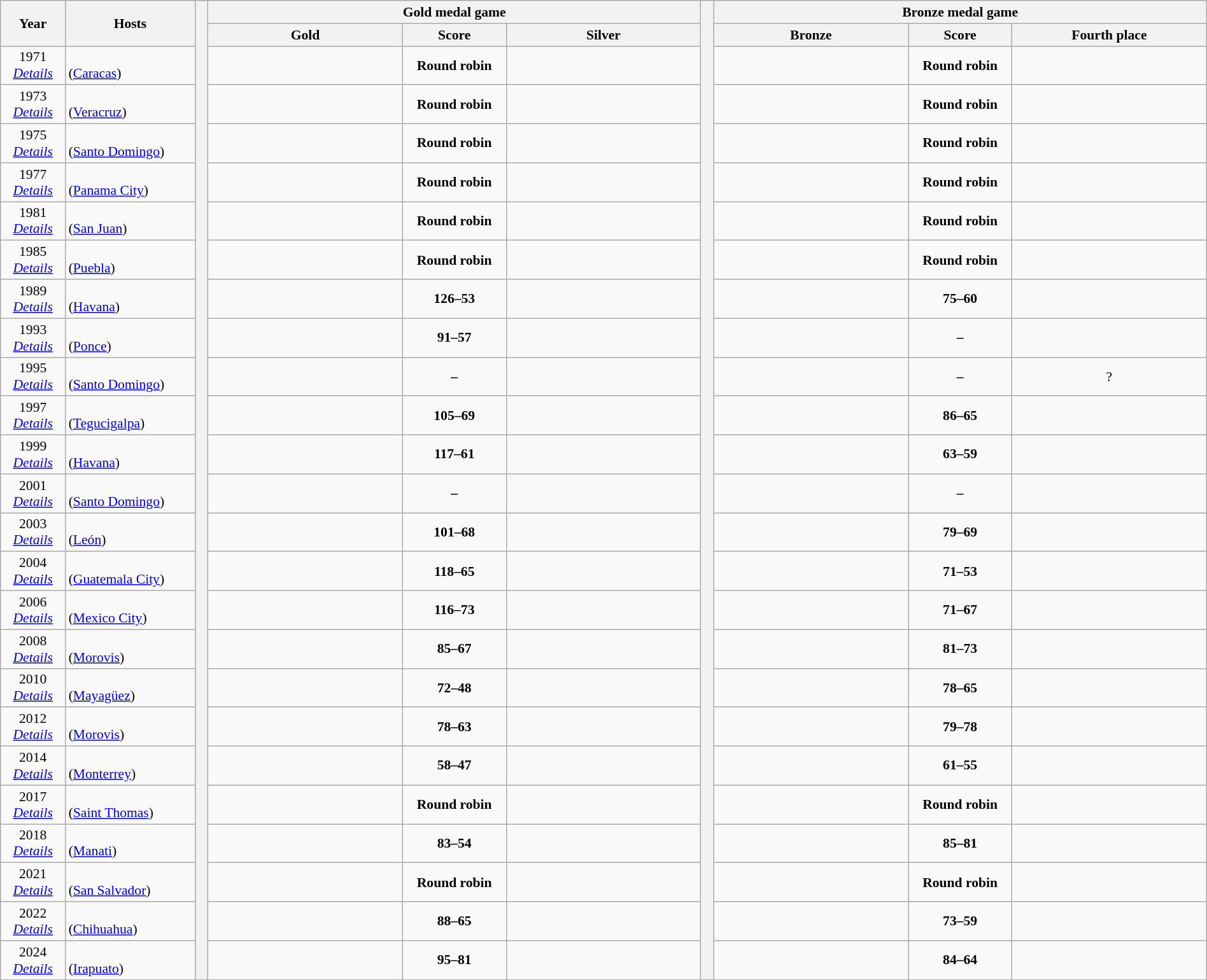<table class=wikitable style="text-align:center; font-size:90%; width:100%">
<tr>
<th rowspan=2 width=5%>Year</th>
<th rowspan=2 width=10%>Hosts</th>
<th width=1% rowspan=26></th>
<th colspan=3>Gold medal game</th>
<th width=1% rowspan=26></th>
<th colspan=3>Bronze medal game</th>
</tr>
<tr>
<th width=15%>Gold</th>
<th width=8%>Score</th>
<th width=15%>Silver</th>
<th width=15%>Bronze</th>
<th width=8%>Score</th>
<th width=15%>Fourth place</th>
</tr>
<tr>
<td>1971 <br> <em><a href='#'>Details</a></em></td>
<td align=left><br> (<a href='#'>Caracas</a>)</td>
<td><strong></strong></td>
<td><strong>Round robin</strong></td>
<td></td>
<td></td>
<td><strong>Round robin</strong></td>
<td></td>
</tr>
<tr>
<td>1973 <br> <em><a href='#'>Details</a></em></td>
<td align=left><br> (<a href='#'>Veracruz</a>)</td>
<td><strong></strong></td>
<td><strong>Round robin</strong></td>
<td></td>
<td></td>
<td><strong>Round robin</strong></td>
<td></td>
</tr>
<tr>
<td>1975 <br> <em><a href='#'>Details</a></em></td>
<td align=left><br> (<a href='#'>Santo Domingo</a>)</td>
<td><strong></strong></td>
<td><strong>Round robin</strong></td>
<td></td>
<td></td>
<td><strong>Round robin</strong></td>
<td></td>
</tr>
<tr>
<td>1977 <br> <em><a href='#'>Details</a></em></td>
<td align=left><br> (<a href='#'>Panama City</a>)</td>
<td><strong></strong></td>
<td><strong>Round robin</strong></td>
<td></td>
<td></td>
<td><strong>Round robin</strong></td>
<td></td>
</tr>
<tr>
<td>1981 <br> <em><a href='#'>Details</a></em></td>
<td align=left><br>(<a href='#'>San Juan</a>)</td>
<td><strong></strong></td>
<td><strong>Round robin</strong></td>
<td></td>
<td></td>
<td><strong>Round robin</strong></td>
<td></td>
</tr>
<tr>
<td>1985 <br> <em><a href='#'>Details</a></em></td>
<td align=left><br>(<a href='#'>Puebla</a>)</td>
<td><strong></strong></td>
<td><strong>Round robin</strong></td>
<td></td>
<td></td>
<td><strong>Round robin</strong></td>
<td></td>
</tr>
<tr>
<td>1989 <br> <em><a href='#'>Details</a></em></td>
<td align=left><br> (<a href='#'>Havana</a>)</td>
<td><strong></strong></td>
<td><strong>126–53</strong></td>
<td></td>
<td></td>
<td><strong>75–60</strong></td>
<td></td>
</tr>
<tr>
<td>1993 <br> <em><a href='#'>Details</a></em></td>
<td align=left><br> (<a href='#'>Ponce</a>)</td>
<td><strong></strong></td>
<td><strong>91–57</strong></td>
<td></td>
<td></td>
<td><strong>–</strong></td>
<td></td>
</tr>
<tr>
<td>1995 <br> <em><a href='#'>Details</a></em></td>
<td align=left><br> (<a href='#'>Santo Domingo</a>)</td>
<td><strong></strong></td>
<td><strong>–</strong></td>
<td></td>
<td></td>
<td><strong>–</strong></td>
<td>?</td>
</tr>
<tr>
<td>1997 <br> <em><a href='#'>Details</a></em></td>
<td align=left><br> (<a href='#'>Tegucigalpa</a>)</td>
<td><strong></strong></td>
<td><strong>105–69</strong></td>
<td></td>
<td></td>
<td><strong>86–65</strong></td>
<td></td>
</tr>
<tr>
<td>1999 <br> <em><a href='#'>Details</a></em></td>
<td align=left><br> (<a href='#'>Havana</a>)</td>
<td><strong></strong></td>
<td><strong>117–61</strong></td>
<td></td>
<td></td>
<td><strong>63–59</strong></td>
<td></td>
</tr>
<tr>
<td>2001 <br> <em><a href='#'>Details</a></em></td>
<td align=left><br> (<a href='#'>Santo Domingo</a>)</td>
<td><strong></strong></td>
<td><strong>–</strong></td>
<td></td>
<td></td>
<td><strong>–</strong></td>
<td></td>
</tr>
<tr>
<td>2003 <br> <em><a href='#'>Details</a></em></td>
<td align=left><br> (<a href='#'>León</a>)</td>
<td><strong></strong></td>
<td><strong>101–68</strong></td>
<td></td>
<td></td>
<td><strong>79–69</strong></td>
<td></td>
</tr>
<tr>
<td>2004 <br> <em><a href='#'>Details</a></em></td>
<td align=left><br> (<a href='#'>Guatemala City</a>)</td>
<td><strong></strong></td>
<td><strong>118–65</strong></td>
<td></td>
<td></td>
<td><strong>71–53</strong></td>
<td></td>
</tr>
<tr>
<td>2006 <br> <em><a href='#'>Details</a></em></td>
<td align=left><br> (<a href='#'>Mexico City</a>)</td>
<td><strong></strong></td>
<td><strong>116–73</strong></td>
<td></td>
<td></td>
<td><strong>71–67</strong></td>
<td></td>
</tr>
<tr>
<td>2008 <br> <em><a href='#'>Details</a></em></td>
<td align=left><br> (<a href='#'>Morovis</a>)</td>
<td><strong></strong></td>
<td><strong>85–67</strong></td>
<td></td>
<td></td>
<td><strong>81–73</strong></td>
<td></td>
</tr>
<tr>
<td>2010 <br> <em><a href='#'>Details</a></em></td>
<td align=left><br> (<a href='#'>Mayagüez</a>)</td>
<td><strong></strong></td>
<td><strong>72–48</strong></td>
<td></td>
<td></td>
<td><strong>78–65</strong></td>
<td></td>
</tr>
<tr>
<td>2012 <br> <em><a href='#'>Details</a></em></td>
<td align=left><br> (<a href='#'>Morovis</a>)</td>
<td><strong></strong></td>
<td><strong>78–63</strong></td>
<td></td>
<td></td>
<td><strong>79–78</strong></td>
<td></td>
</tr>
<tr>
<td>2014 <br> <em><a href='#'>Details</a></em></td>
<td align=left><br> (<a href='#'>Monterrey</a>)</td>
<td><strong></strong></td>
<td><strong>58–47</strong></td>
<td></td>
<td></td>
<td><strong>61–55</strong></td>
<td></td>
</tr>
<tr>
<td>2017 <br> <em><a href='#'>Details</a></em></td>
<td align=left><br> (<a href='#'>Saint Thomas</a>)</td>
<td><strong></strong></td>
<td><strong>Round robin</strong></td>
<td></td>
<td></td>
<td><strong>Round robin</strong></td>
<td></td>
</tr>
<tr>
<td>2018 <br> <em><a href='#'>Details</a></em></td>
<td align=left><br> (<a href='#'>Manati</a>)</td>
<td><strong></strong></td>
<td><strong>83–54</strong></td>
<td></td>
<td></td>
<td><strong>85–81</strong></td>
<td></td>
</tr>
<tr>
<td>2021 <br> <em><a href='#'>Details</a></em></td>
<td align=left><br> (<a href='#'>San Salvador</a>)</td>
<td><strong></strong></td>
<td><strong>Round robin</strong></td>
<td></td>
<td></td>
<td><strong>Round robin</strong></td>
<td></td>
</tr>
<tr>
<td>2022 <br> <em><a href='#'>Details</a></em></td>
<td align=left><br> (<a href='#'>Chihuahua</a>)</td>
<td><strong></strong></td>
<td><strong>88–65</strong></td>
<td></td>
<td></td>
<td><strong>73–59</strong></td>
<td></td>
</tr>
<tr>
<td>2024 <br> <em><a href='#'>Details</a></em></td>
<td align=left><br> (<a href='#'>Irapuato</a>)</td>
<td><strong></strong></td>
<td><strong>95–81</strong></td>
<td></td>
<td></td>
<td><strong>84–64</strong></td>
<td></td>
</tr>
</table>
